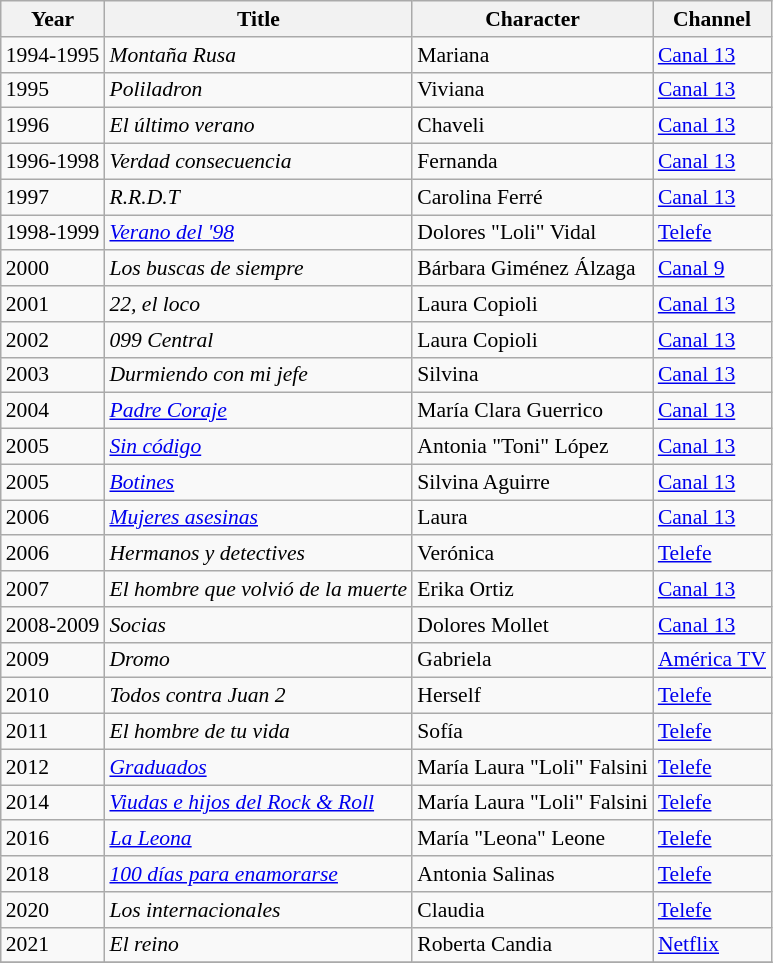<table class="wikitable" style="font-size: 90%;">
<tr>
<th>Year</th>
<th>Title</th>
<th>Character</th>
<th>Channel</th>
</tr>
<tr>
<td>1994-1995</td>
<td><em>Montaña Rusa</em></td>
<td>Mariana</td>
<td><a href='#'>Canal 13</a></td>
</tr>
<tr>
<td>1995</td>
<td><em>Poliladron</em></td>
<td>Viviana</td>
<td><a href='#'>Canal 13</a></td>
</tr>
<tr>
<td>1996</td>
<td><em>El último verano</em></td>
<td>Chaveli</td>
<td><a href='#'>Canal 13</a></td>
</tr>
<tr>
<td>1996-1998</td>
<td><em>Verdad consecuencia</em></td>
<td>Fernanda</td>
<td><a href='#'>Canal 13</a></td>
</tr>
<tr>
<td>1997</td>
<td><em>R.R.D.T</em></td>
<td>Carolina Ferré</td>
<td><a href='#'>Canal 13</a></td>
</tr>
<tr>
<td>1998-1999</td>
<td><em><a href='#'>Verano del '98</a></em></td>
<td>Dolores "Loli" Vidal</td>
<td><a href='#'>Telefe</a></td>
</tr>
<tr>
<td>2000</td>
<td><em>Los buscas de siempre</em></td>
<td>Bárbara Giménez Álzaga</td>
<td><a href='#'>Canal 9</a></td>
</tr>
<tr>
<td>2001</td>
<td><em>22, el loco</em></td>
<td>Laura Copioli</td>
<td><a href='#'>Canal 13</a></td>
</tr>
<tr>
<td>2002</td>
<td><em>099 Central</em></td>
<td>Laura Copioli</td>
<td><a href='#'>Canal 13</a></td>
</tr>
<tr>
<td>2003</td>
<td><em>Durmiendo con mi jefe</em></td>
<td>Silvina</td>
<td><a href='#'>Canal 13</a></td>
</tr>
<tr>
<td>2004</td>
<td><em><a href='#'>Padre Coraje</a></em></td>
<td>María Clara Guerrico</td>
<td><a href='#'>Canal 13</a></td>
</tr>
<tr>
<td>2005</td>
<td><em><a href='#'>Sin código</a></em></td>
<td>Antonia "Toni" López</td>
<td><a href='#'>Canal 13</a></td>
</tr>
<tr>
<td>2005</td>
<td><em><a href='#'>Botines</a></em></td>
<td>Silvina Aguirre</td>
<td><a href='#'>Canal 13</a></td>
</tr>
<tr>
<td>2006</td>
<td><em><a href='#'>Mujeres asesinas</a></em></td>
<td>Laura</td>
<td><a href='#'>Canal 13</a></td>
</tr>
<tr>
<td>2006</td>
<td><em>Hermanos y detectives</em></td>
<td>Verónica</td>
<td><a href='#'>Telefe</a></td>
</tr>
<tr>
<td>2007</td>
<td><em>El hombre que volvió de la muerte</em></td>
<td>Erika Ortiz</td>
<td><a href='#'>Canal 13</a></td>
</tr>
<tr>
<td>2008-2009</td>
<td><em>Socias</em></td>
<td>Dolores Mollet</td>
<td><a href='#'>Canal 13</a></td>
</tr>
<tr>
<td>2009</td>
<td><em>Dromo</em></td>
<td>Gabriela</td>
<td><a href='#'>América TV</a></td>
</tr>
<tr>
<td>2010</td>
<td><em>Todos contra Juan 2</em></td>
<td>Herself</td>
<td><a href='#'>Telefe</a></td>
</tr>
<tr>
<td>2011</td>
<td><em>El hombre de tu vida</em></td>
<td>Sofía</td>
<td><a href='#'>Telefe</a></td>
</tr>
<tr>
<td>2012</td>
<td><em><a href='#'>Graduados</a></em></td>
<td>María Laura "Loli" Falsini</td>
<td><a href='#'>Telefe</a></td>
</tr>
<tr>
<td>2014</td>
<td><em><a href='#'>Viudas e hijos del Rock & Roll</a></em></td>
<td>María Laura "Loli" Falsini</td>
<td><a href='#'>Telefe</a></td>
</tr>
<tr>
<td>2016</td>
<td><em><a href='#'>La Leona</a></em></td>
<td>María "Leona" Leone</td>
<td><a href='#'>Telefe</a></td>
</tr>
<tr>
<td>2018</td>
<td><em><a href='#'>100 días para enamorarse</a></em></td>
<td>Antonia Salinas</td>
<td><a href='#'>Telefe</a></td>
</tr>
<tr>
<td>2020</td>
<td><em>Los internacionales</em></td>
<td>Claudia</td>
<td><a href='#'>Telefe</a></td>
</tr>
<tr>
<td>2021</td>
<td><em>El reino</em></td>
<td>Roberta Candia</td>
<td><a href='#'>Netflix</a></td>
</tr>
<tr>
</tr>
</table>
